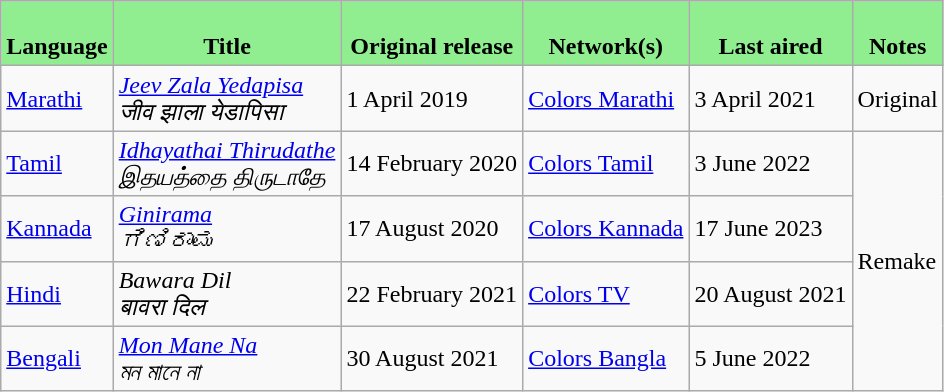<table class="wikitable">
<tr>
<th style="background:LightGreen;"><br>Language</th>
<th style="background:LightGreen;"><br>Title</th>
<th style="background:LightGreen;"><br>Original release</th>
<th style="background:LightGreen;"><br>Network(s)</th>
<th style="background:LightGreen;"><br>Last aired</th>
<th style="background:LightGreen;"><br>Notes</th>
</tr>
<tr>
<td><a href='#'>Marathi</a></td>
<td><em><a href='#'>Jeev Zala Yedapisa</a></em> <br> <em>जीव झाला येडापिसा</em></td>
<td>1 April 2019</td>
<td><a href='#'>Colors Marathi</a></td>
<td>3 April 2021</td>
<td>Original</td>
</tr>
<tr>
<td><a href='#'>Tamil</a></td>
<td><em><a href='#'>Idhayathai Thirudathe</a></em> <br> <em>இதயத்தை திருடாதே</em></td>
<td>14 February 2020</td>
<td><a href='#'>Colors Tamil</a></td>
<td>3 June 2022</td>
<td rowspan="4">Remake</td>
</tr>
<tr>
<td><a href='#'>Kannada</a></td>
<td><em><a href='#'>Ginirama</a></em> <br> <em>ಗಿಣಿರಾಮ</em></td>
<td>17 August 2020</td>
<td><a href='#'>Colors Kannada</a></td>
<td>17 June 2023</td>
</tr>
<tr>
<td><a href='#'>Hindi</a></td>
<td><em>Bawara Dil</em> <br> <em>बावरा दिल</em></td>
<td>22 February 2021</td>
<td><a href='#'>Colors TV</a></td>
<td>20 August 2021</td>
</tr>
<tr>
<td><a href='#'>Bengali</a></td>
<td><em><a href='#'>Mon Mane Na</a></em> <br> <em>মন মানে না</em></td>
<td>30 August 2021</td>
<td><a href='#'>Colors Bangla</a></td>
<td>5 June 2022</td>
</tr>
</table>
